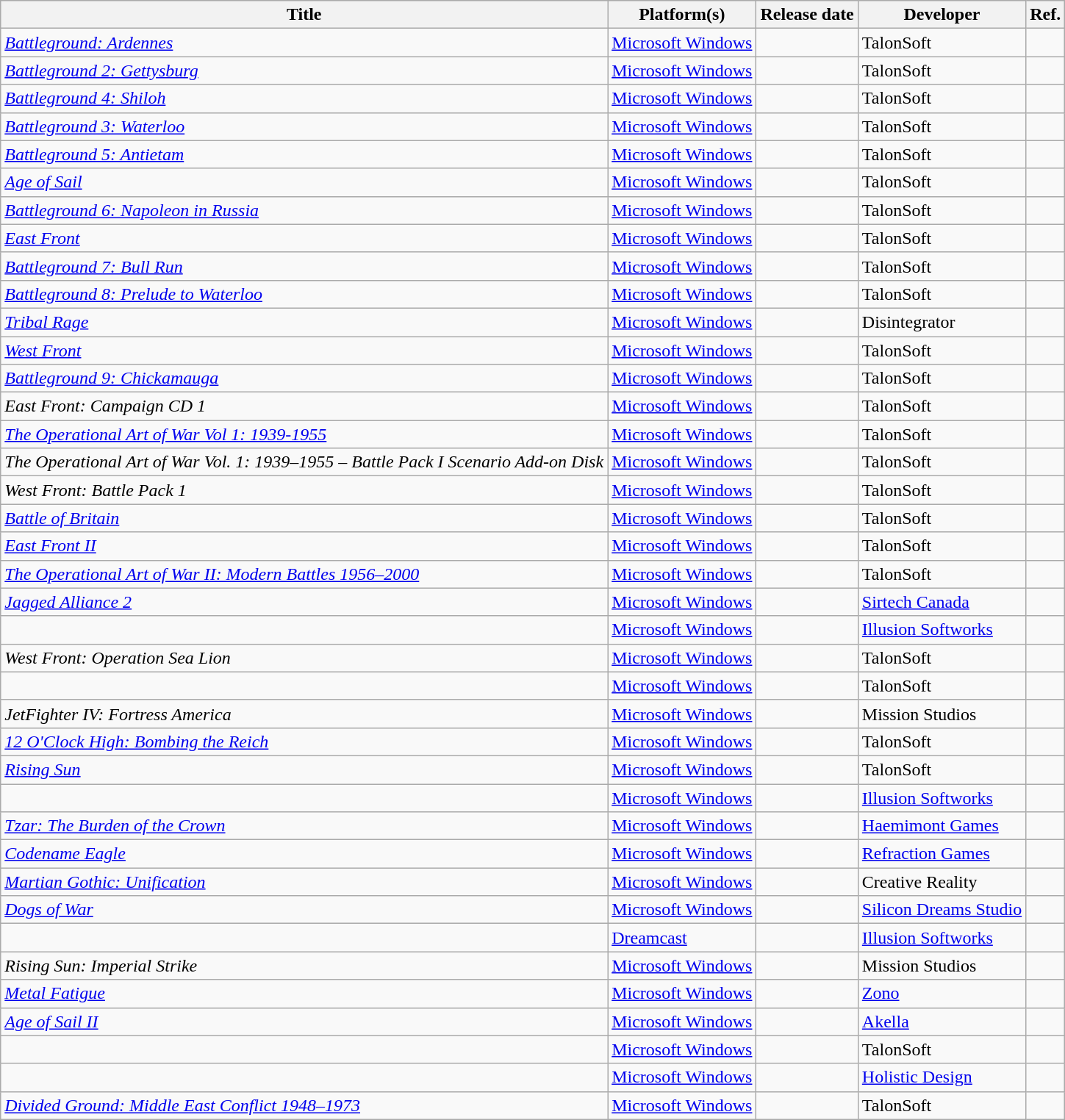<table class="wikitable sortable">
<tr>
<th>Title</th>
<th>Platform(s)</th>
<th>Release date</th>
<th>Developer</th>
<th>Ref.</th>
</tr>
<tr>
<td><em><a href='#'>Battleground: Ardennes</a></em></td>
<td><a href='#'>Microsoft Windows</a></td>
<td></td>
<td>TalonSoft</td>
<td></td>
</tr>
<tr>
<td><em><a href='#'>Battleground 2: Gettysburg</a></em></td>
<td><a href='#'>Microsoft Windows</a></td>
<td></td>
<td>TalonSoft</td>
<td></td>
</tr>
<tr>
<td><em><a href='#'>Battleground 4: Shiloh</a></em></td>
<td><a href='#'>Microsoft Windows</a></td>
<td></td>
<td>TalonSoft</td>
<td></td>
</tr>
<tr>
<td><em><a href='#'>Battleground 3: Waterloo</a></em></td>
<td><a href='#'>Microsoft Windows</a></td>
<td></td>
<td>TalonSoft</td>
<td></td>
</tr>
<tr>
<td><em><a href='#'>Battleground 5: Antietam</a></em></td>
<td><a href='#'>Microsoft Windows</a></td>
<td></td>
<td>TalonSoft</td>
<td></td>
</tr>
<tr>
<td><em><a href='#'>Age of Sail</a></em></td>
<td><a href='#'>Microsoft Windows</a></td>
<td></td>
<td>TalonSoft</td>
<td></td>
</tr>
<tr>
<td><em><a href='#'>Battleground 6: Napoleon in Russia</a></em></td>
<td><a href='#'>Microsoft Windows</a></td>
<td></td>
<td>TalonSoft</td>
<td></td>
</tr>
<tr>
<td><em><a href='#'>East Front</a></em></td>
<td><a href='#'>Microsoft Windows</a></td>
<td></td>
<td>TalonSoft</td>
<td></td>
</tr>
<tr>
<td><em><a href='#'>Battleground 7: Bull Run</a></em></td>
<td><a href='#'>Microsoft Windows</a></td>
<td></td>
<td>TalonSoft</td>
<td></td>
</tr>
<tr>
<td><em><a href='#'>Battleground 8: Prelude to Waterloo</a></em></td>
<td><a href='#'>Microsoft Windows</a></td>
<td></td>
<td>TalonSoft</td>
<td></td>
</tr>
<tr>
<td><em><a href='#'>Tribal Rage</a></em></td>
<td><a href='#'>Microsoft Windows</a></td>
<td></td>
<td>Disintegrator</td>
<td></td>
</tr>
<tr>
<td><em><a href='#'>West Front</a></em></td>
<td><a href='#'>Microsoft Windows</a></td>
<td></td>
<td>TalonSoft</td>
<td></td>
</tr>
<tr>
<td><em><a href='#'>Battleground 9: Chickamauga</a></em></td>
<td><a href='#'>Microsoft Windows</a></td>
<td></td>
<td>TalonSoft</td>
<td></td>
</tr>
<tr>
<td><em>East Front: Campaign CD 1</em></td>
<td><a href='#'>Microsoft Windows</a></td>
<td></td>
<td>TalonSoft</td>
<td></td>
</tr>
<tr>
<td><em><a href='#'>The Operational Art of War Vol 1: 1939-1955</a></em></td>
<td><a href='#'>Microsoft Windows</a></td>
<td></td>
<td>TalonSoft</td>
<td></td>
</tr>
<tr>
<td><em>The Operational Art of War Vol. 1: 1939–1955 – Battle Pack I Scenario Add-on Disk</em></td>
<td><a href='#'>Microsoft Windows</a></td>
<td></td>
<td>TalonSoft</td>
<td></td>
</tr>
<tr>
<td><em>West Front: Battle Pack 1</em></td>
<td><a href='#'>Microsoft Windows</a></td>
<td></td>
<td>TalonSoft</td>
<td></td>
</tr>
<tr>
<td><em><a href='#'>Battle of Britain</a></em></td>
<td><a href='#'>Microsoft Windows</a></td>
<td></td>
<td>TalonSoft</td>
<td></td>
</tr>
<tr>
<td><em><a href='#'>East Front II</a></em></td>
<td><a href='#'>Microsoft Windows</a></td>
<td></td>
<td>TalonSoft</td>
<td></td>
</tr>
<tr>
<td><em><a href='#'>The Operational Art of War II: Modern Battles 1956–2000</a></em></td>
<td><a href='#'>Microsoft Windows</a></td>
<td></td>
<td>TalonSoft</td>
<td></td>
</tr>
<tr>
<td><em><a href='#'>Jagged Alliance 2</a></em></td>
<td><a href='#'>Microsoft Windows</a></td>
<td></td>
<td><a href='#'>Sirtech Canada</a></td>
<td></td>
</tr>
<tr>
<td><em></em></td>
<td><a href='#'>Microsoft Windows</a></td>
<td></td>
<td><a href='#'>Illusion Softworks</a></td>
<td></td>
</tr>
<tr>
<td><em>West Front: Operation Sea Lion</em></td>
<td><a href='#'>Microsoft Windows</a></td>
<td></td>
<td>TalonSoft</td>
<td></td>
</tr>
<tr>
<td><em></em></td>
<td><a href='#'>Microsoft Windows</a></td>
<td></td>
<td>TalonSoft</td>
<td></td>
</tr>
<tr>
<td><em>JetFighter IV: Fortress America</em></td>
<td><a href='#'>Microsoft Windows</a></td>
<td></td>
<td>Mission Studios</td>
<td></td>
</tr>
<tr>
<td><em><a href='#'>12 O'Clock High: Bombing the Reich</a></em></td>
<td><a href='#'>Microsoft Windows</a></td>
<td></td>
<td>TalonSoft</td>
<td></td>
</tr>
<tr>
<td><em><a href='#'>Rising Sun</a></em></td>
<td><a href='#'>Microsoft Windows</a></td>
<td></td>
<td>TalonSoft</td>
<td></td>
</tr>
<tr>
<td><em></em></td>
<td><a href='#'>Microsoft Windows</a></td>
<td></td>
<td><a href='#'>Illusion Softworks</a></td>
<td></td>
</tr>
<tr>
<td><em><a href='#'>Tzar: The Burden of the Crown</a></em></td>
<td><a href='#'>Microsoft Windows</a></td>
<td></td>
<td><a href='#'>Haemimont Games</a></td>
<td></td>
</tr>
<tr>
<td><em><a href='#'>Codename Eagle</a></em></td>
<td><a href='#'>Microsoft Windows</a></td>
<td></td>
<td><a href='#'>Refraction Games</a></td>
<td></td>
</tr>
<tr>
<td><em><a href='#'>Martian Gothic: Unification</a></em></td>
<td><a href='#'>Microsoft Windows</a></td>
<td></td>
<td>Creative Reality</td>
<td></td>
</tr>
<tr>
<td><em><a href='#'>Dogs of War</a></em></td>
<td><a href='#'>Microsoft Windows</a></td>
<td></td>
<td><a href='#'>Silicon Dreams Studio</a></td>
<td></td>
</tr>
<tr>
<td><em></em></td>
<td><a href='#'>Dreamcast</a></td>
<td></td>
<td><a href='#'>Illusion Softworks</a></td>
<td></td>
</tr>
<tr>
<td><em>Rising Sun: Imperial Strike</em></td>
<td><a href='#'>Microsoft Windows</a></td>
<td></td>
<td>Mission Studios</td>
<td></td>
</tr>
<tr>
<td><em><a href='#'>Metal Fatigue</a></em></td>
<td><a href='#'>Microsoft Windows</a></td>
<td></td>
<td><a href='#'>Zono</a></td>
<td></td>
</tr>
<tr>
<td><em><a href='#'>Age of Sail II</a></em></td>
<td><a href='#'>Microsoft Windows</a></td>
<td></td>
<td><a href='#'>Akella</a></td>
<td></td>
</tr>
<tr>
<td><em></em></td>
<td><a href='#'>Microsoft Windows</a></td>
<td></td>
<td>TalonSoft</td>
<td></td>
</tr>
<tr>
<td><em></em></td>
<td><a href='#'>Microsoft Windows</a></td>
<td></td>
<td><a href='#'>Holistic Design</a></td>
<td></td>
</tr>
<tr>
<td><em><a href='#'>Divided Ground: Middle East Conflict 1948–1973</a></em></td>
<td><a href='#'>Microsoft Windows</a></td>
<td></td>
<td>TalonSoft</td>
<td></td>
</tr>
</table>
